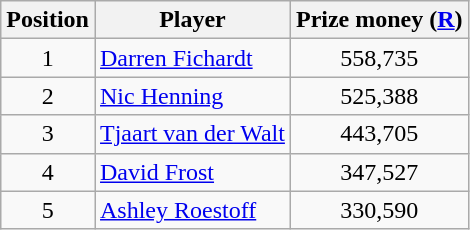<table class=wikitable>
<tr>
<th>Position</th>
<th>Player</th>
<th>Prize money (<a href='#'>R</a>)</th>
</tr>
<tr>
<td align=center>1</td>
<td> <a href='#'>Darren Fichardt</a></td>
<td align=center>558,735</td>
</tr>
<tr>
<td align=center>2</td>
<td> <a href='#'>Nic Henning</a></td>
<td align=center>525,388</td>
</tr>
<tr>
<td align=center>3</td>
<td> <a href='#'>Tjaart van der Walt</a></td>
<td align=center>443,705</td>
</tr>
<tr>
<td align=center>4</td>
<td> <a href='#'>David Frost</a></td>
<td align=center>347,527</td>
</tr>
<tr>
<td align=center>5</td>
<td> <a href='#'>Ashley Roestoff</a></td>
<td align=center>330,590</td>
</tr>
</table>
